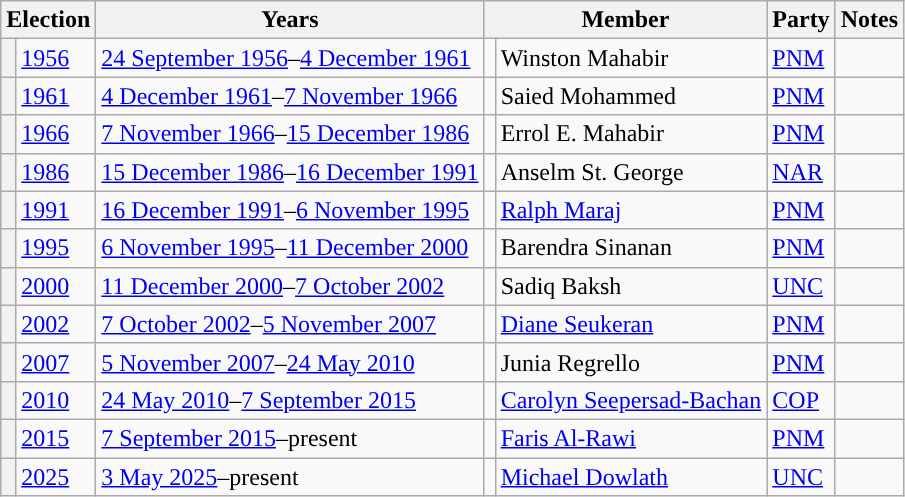<table class="wikitable sortable" style="valign:top">
<tr>
<th colspan="2">Election</th>
<th>Years</th>
<th colspan="2">Member</th>
<th>Party</th>
<th>Notes</th>
</tr>
<tr>
<th style="background-color: "></th>
<td><a href='#'>1956</a></td>
<td><a href='#'>24 September 1956</a>–<a href='#'>4 December 1961</a></td>
<td></td>
<td>Winston Mahabir</td>
<td><a href='#'>PNM</a></td>
<td></td>
</tr>
<tr>
<th style="background-color: "></th>
<td><a href='#'>1961</a></td>
<td><a href='#'>4 December 1961</a>–<a href='#'>7 November 1966</a></td>
<td></td>
<td>Saied Mohammed</td>
<td><a href='#'>PNM</a></td>
<td></td>
</tr>
<tr>
<th style="background-color: "></th>
<td><a href='#'>1966</a></td>
<td><a href='#'>7 November 1966</a>–<a href='#'>15 December 1986</a></td>
<td></td>
<td>Errol E. Mahabir</td>
<td><a href='#'>PNM</a></td>
<td></td>
</tr>
<tr>
<th style="background-color: "></th>
<td><a href='#'>1986</a></td>
<td><a href='#'>15 December 1986</a>–<a href='#'>16 December 1991</a></td>
<td></td>
<td>Anselm St. George</td>
<td><a href='#'>NAR</a></td>
<td></td>
</tr>
<tr>
<th style="background-color: "></th>
<td><a href='#'>1991</a></td>
<td><a href='#'>16 December 1991</a>–<a href='#'>6 November 1995</a></td>
<td></td>
<td><a href='#'>Ralph Maraj</a></td>
<td><a href='#'>PNM</a></td>
<td></td>
</tr>
<tr>
<th style="background-color: "></th>
<td><a href='#'>1995</a></td>
<td><a href='#'>6 November 1995</a>–<a href='#'>11 December 2000</a></td>
<td></td>
<td>Barendra Sinanan</td>
<td><a href='#'>PNM</a></td>
<td></td>
</tr>
<tr>
<th style="background-color: "></th>
<td><a href='#'>2000</a></td>
<td><a href='#'>11 December 2000</a>–<a href='#'>7 October 2002</a></td>
<td></td>
<td>Sadiq Baksh</td>
<td><a href='#'>UNC</a></td>
<td></td>
</tr>
<tr>
<th style="background-color: "></th>
<td><a href='#'>2002</a></td>
<td><a href='#'>7 October 2002</a>–<a href='#'>5 November 2007</a></td>
<td></td>
<td><a href='#'>Diane Seukeran</a></td>
<td><a href='#'>PNM</a></td>
<td></td>
</tr>
<tr>
<th style="background-color: "></th>
<td><a href='#'>2007</a></td>
<td><a href='#'>5 November 2007</a>–<a href='#'>24 May 2010</a></td>
<td></td>
<td>Junia Regrello</td>
<td><a href='#'>PNM</a></td>
<td></td>
</tr>
<tr>
<th style="background-color: "></th>
<td><a href='#'>2010</a></td>
<td><a href='#'>24 May 2010</a>–<a href='#'>7 September 2015</a></td>
<td></td>
<td><a href='#'>Carolyn Seepersad-Bachan</a></td>
<td><a href='#'>COP</a></td>
<td></td>
</tr>
<tr>
<th style="background-color: "></th>
<td><a href='#'>2015</a></td>
<td><a href='#'>7 September 2015</a>–present</td>
<td></td>
<td><a href='#'>Faris Al-Rawi</a></td>
<td><a href='#'>PNM</a></td>
<td></td>
</tr>
<tr>
<th style="background-color: "></th>
<td><a href='#'>2025</a></td>
<td><a href='#'>3 May 2025</a>–present</td>
<td></td>
<td><a href='#'>Michael Dowlath</a></td>
<td><a href='#'>UNC</a></td>
<td></td>
</tr>
</table>
